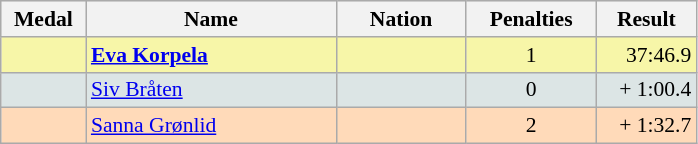<table class=wikitable style="border:1px solid #AAAAAA;font-size:90%">
<tr bgcolor="#E4E4E4">
<th style="border-bottom:1px solid #AAAAAA" width=50>Medal</th>
<th style="border-bottom:1px solid #AAAAAA" width=160>Name</th>
<th style="border-bottom:1px solid #AAAAAA" width=80>Nation</th>
<th style="border-bottom:1px solid #AAAAAA" width=80>Penalties</th>
<th style="border-bottom:1px solid #AAAAAA" width=60>Result</th>
</tr>
<tr bgcolor="#F7F6A8">
<td align="center"></td>
<td><strong><a href='#'>Eva Korpela</a></strong></td>
<td align="center"></td>
<td align="center">1</td>
<td align="right">37:46.9</td>
</tr>
<tr bgcolor="#DCE5E5">
<td align="center"></td>
<td><a href='#'>Siv Bråten</a></td>
<td align="center"></td>
<td align="center">0</td>
<td align="right">+ 1:00.4</td>
</tr>
<tr bgcolor="#FFDAB9">
<td align="center"></td>
<td><a href='#'>Sanna Grønlid</a></td>
<td align="center"></td>
<td align="center">2</td>
<td align="right">+ 1:32.7</td>
</tr>
</table>
